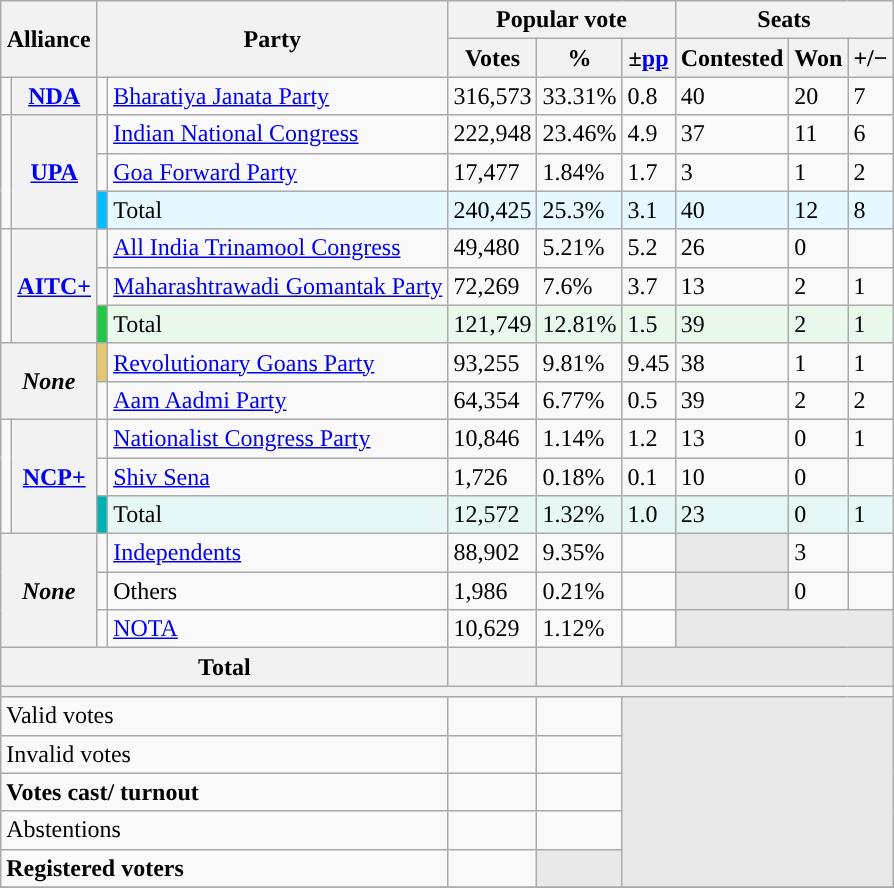<table class="wikitable sortable">
<tr>
<th colspan="2" rowspan="2">Alliance</th>
<th colspan="2" rowspan="2">Party</th>
<th colspan="3">Popular vote</th>
<th colspan="3">Seats</th>
</tr>
<tr>
<th>Votes</th>
<th>%</th>
<th>±<a href='#'>pp</a></th>
<th>Contested</th>
<th>Won</th>
<th><strong>+/−</strong></th>
</tr>
<tr>
<td></td>
<th><a href='#'>NDA</a></th>
<td></td>
<td><a href='#'>Bharatiya Janata Party</a></td>
<td>316,573</td>
<td>33.31%</td>
<td> 0.8</td>
<td>40</td>
<td>20</td>
<td> 7</td>
</tr>
<tr>
<td rowspan="3"></td>
<th rowspan="3"><a href='#'>UPA</a></th>
<td></td>
<td><a href='#'>Indian National Congress</a></td>
<td>222,948</td>
<td>23.46%</td>
<td> 4.9</td>
<td>37</td>
<td>11</td>
<td> 6</td>
</tr>
<tr>
<td></td>
<td><a href='#'>Goa Forward Party</a></td>
<td>17,477</td>
<td>1.84%</td>
<td> 1.7</td>
<td>3</td>
<td>1</td>
<td> 2</td>
</tr>
<tr>
<td style="background:#00bbff"></td>
<td style="background:#e5f8ff">Total</td>
<td style="background:#e5f8ff">240,425</td>
<td style="background:#e5f8ff">25.3%</td>
<td style="background:#e5f8ff"> 3.1</td>
<td style="background:#e5f8ff">40</td>
<td style="background:#e5f8ff">12</td>
<td style="background:#e5f8ff"> 8</td>
</tr>
<tr>
<td rowspan="3"></td>
<th rowspan="3"><a href='#'>AITC+</a></th>
<td></td>
<td><a href='#'>All India Trinamool Congress</a></td>
<td>49,480</td>
<td>5.21%</td>
<td> 5.2</td>
<td>26</td>
<td>0</td>
<td></td>
</tr>
<tr>
<td></td>
<td><a href='#'>Maharashtrawadi Gomantak Party</a></td>
<td>72,269</td>
<td>7.6%</td>
<td> 3.7</td>
<td>13</td>
<td>2</td>
<td> 1</td>
</tr>
<tr>
<td style="background:#20C646"></td>
<td style="background:#e8f9ec">Total</td>
<td style="background:#e8f9ec">121,749</td>
<td style="background:#e8f9ec">12.81%</td>
<td style="background:#e8f9ec"> 1.5</td>
<td style="background:#e8f9ec">39</td>
<td style="background:#e8f9ec">2</td>
<td style="background:#e8f9ec"> 1</td>
</tr>
<tr>
<th colspan="2" rowspan="2"><em>None</em></th>
<td style="background:#E3C773"></td>
<td><a href='#'>Revolutionary Goans Party</a></td>
<td>93,255</td>
<td>9.81%</td>
<td> 9.45</td>
<td>38</td>
<td>1</td>
<td> 1</td>
</tr>
<tr>
<td></td>
<td><a href='#'>Aam Aadmi Party</a></td>
<td>64,354</td>
<td>6.77%</td>
<td> 0.5</td>
<td>39</td>
<td>2</td>
<td> 2</td>
</tr>
<tr>
<td rowspan="3"></td>
<th rowspan="3"><a href='#'>NCP+</a></th>
<td></td>
<td><a href='#'>Nationalist Congress Party</a></td>
<td>10,846</td>
<td>1.14%</td>
<td> 1.2</td>
<td>13</td>
<td>0</td>
<td> 1</td>
</tr>
<tr>
<td></td>
<td><a href='#'>Shiv Sena</a></td>
<td>1,726</td>
<td>0.18%</td>
<td> 0.1</td>
<td>10</td>
<td>0</td>
<td></td>
</tr>
<tr>
<td style="background:#00B2B2"></td>
<td style="background:#e5f7f7">Total</td>
<td style="background:#e5f7f7">12,572</td>
<td style="background:#e5f7f7">1.32%</td>
<td style="background:#e5f7f7"> 1.0</td>
<td style="background:#e5f7f7">23</td>
<td style="background:#e5f7f7">0</td>
<td style="background:#e5f7f7"> 1</td>
</tr>
<tr>
<th colspan="2" rowspan="3"><em>None</em></th>
<td></td>
<td><a href='#'>Independents</a></td>
<td>88,902</td>
<td>9.35%</td>
<td></td>
<td style="background-color:#E9E9E9"></td>
<td>3</td>
<td></td>
</tr>
<tr>
<td></td>
<td>Others</td>
<td>1,986</td>
<td>0.21%</td>
<td></td>
<td style="background-color:#E9E9E9"></td>
<td>0</td>
<td></td>
</tr>
<tr>
<td></td>
<td><a href='#'>NOTA</a></td>
<td>10,629</td>
<td>1.12%</td>
<td></td>
<th colspan=3 style="background-color:#E9E9E9"></th>
</tr>
<tr>
<th colspan = 4>Total</th>
<th></th>
<th></th>
<th colspan="5" style="background-color:#E9E9E9"></th>
</tr>
<tr>
<th colspan="10"></th>
</tr>
<tr>
<td style="text-align:left;" colspan="4">Valid votes</td>
<td align="right"></td>
<td align="right"></td>
<th colspan="4" rowspan="5" style="background-color:#E9E9E9"></th>
</tr>
<tr>
<td style="text-align:left;" colspan="4">Invalid votes</td>
<td align="right"></td>
<td align="right"></td>
</tr>
<tr>
<td style="text-align:left;" colspan="4"><strong>Votes cast/ turnout</strong></td>
<td align="right"></td>
<td align="right"></td>
</tr>
<tr>
<td style="text-align:left;" colspan="4">Abstentions</td>
<td align="right"></td>
<td align="right"></td>
</tr>
<tr>
<td style="text-align:left;" colspan="4"><strong>Registered voters</strong></td>
<td align="right"></td>
<td style="background-color:#E9E9E9"></td>
</tr>
<tr>
</tr>
</table>
